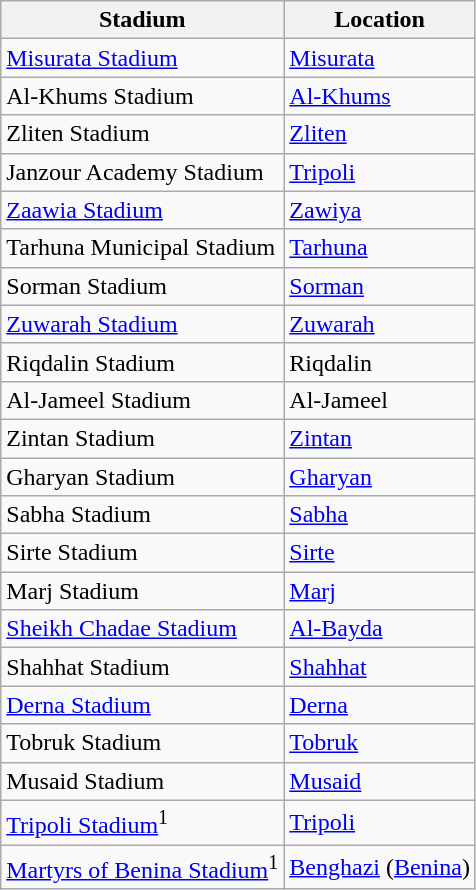<table class="wikitable sortable">
<tr>
<th>Stadium</th>
<th>Location</th>
</tr>
<tr>
<td><a href='#'>Misurata Stadium</a></td>
<td><a href='#'>Misurata</a></td>
</tr>
<tr>
<td>Al-Khums Stadium</td>
<td><a href='#'>Al-Khums</a></td>
</tr>
<tr>
<td>Zliten Stadium</td>
<td><a href='#'>Zliten</a></td>
</tr>
<tr>
<td>Janzour Academy Stadium</td>
<td><a href='#'>Tripoli</a></td>
</tr>
<tr>
<td><a href='#'>Zaawia Stadium</a></td>
<td><a href='#'>Zawiya</a></td>
</tr>
<tr>
<td>Tarhuna Municipal Stadium</td>
<td><a href='#'>Tarhuna</a></td>
</tr>
<tr>
<td>Sorman Stadium</td>
<td><a href='#'>Sorman</a></td>
</tr>
<tr>
<td><a href='#'>Zuwarah Stadium</a></td>
<td><a href='#'>Zuwarah</a></td>
</tr>
<tr>
<td>Riqdalin Stadium</td>
<td>Riqdalin</td>
</tr>
<tr>
<td>Al-Jameel Stadium</td>
<td>Al-Jameel</td>
</tr>
<tr>
<td>Zintan Stadium</td>
<td><a href='#'>Zintan</a></td>
</tr>
<tr>
<td>Gharyan Stadium</td>
<td><a href='#'>Gharyan</a></td>
</tr>
<tr>
<td>Sabha Stadium</td>
<td><a href='#'>Sabha</a></td>
</tr>
<tr>
<td>Sirte Stadium</td>
<td><a href='#'>Sirte</a></td>
</tr>
<tr>
<td>Marj Stadium</td>
<td><a href='#'>Marj</a></td>
</tr>
<tr>
<td><a href='#'>Sheikh Chadae Stadium</a></td>
<td><a href='#'>Al-Bayda</a></td>
</tr>
<tr>
<td>Shahhat Stadium</td>
<td><a href='#'>Shahhat</a></td>
</tr>
<tr>
<td><a href='#'>Derna Stadium</a></td>
<td><a href='#'>Derna</a></td>
</tr>
<tr>
<td>Tobruk Stadium</td>
<td><a href='#'>Tobruk</a></td>
</tr>
<tr>
<td>Musaid Stadium</td>
<td><a href='#'>Musaid</a></td>
</tr>
<tr>
<td><a href='#'>Tripoli Stadium</a><sup>1</sup></td>
<td><a href='#'>Tripoli</a></td>
</tr>
<tr>
<td><a href='#'>Martyrs of Benina Stadium</a><sup>1</sup></td>
<td><a href='#'>Benghazi</a> (<a href='#'>Benina</a>)</td>
</tr>
</table>
